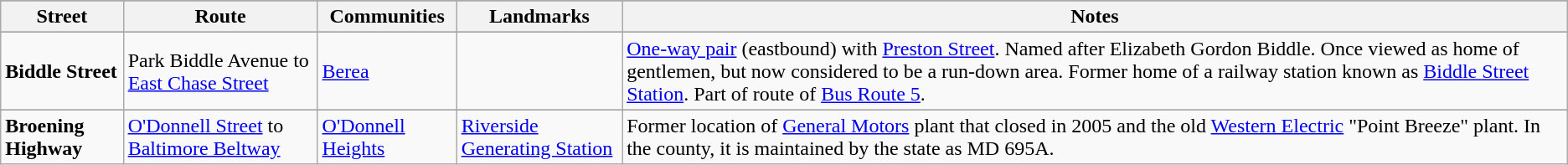<table class="wikitable">
<tr style="background-color:#DDDDDD;text-align:center;">
</tr>
<tr>
<th>Street</th>
<th>Route</th>
<th>Communities</th>
<th>Landmarks</th>
<th>Notes</th>
</tr>
<tr>
</tr>
<tr>
</tr>
<tr>
</tr>
<tr>
<td><strong>Biddle Street</strong></td>
<td>Park Biddle Avenue to <a href='#'>East Chase Street</a></td>
<td><a href='#'>Berea</a></td>
<td></td>
<td><a href='#'>One-way pair</a> (eastbound) with <a href='#'>Preston Street</a>. Named after Elizabeth Gordon Biddle. Once viewed as home of gentlemen, but now considered to be a run-down area. Former home of a railway station known as <a href='#'>Biddle Street Station</a>. Part of route of <a href='#'>Bus Route 5</a>.</td>
</tr>
<tr>
</tr>
<tr>
<td><strong>Broening Highway</strong></td>
<td><a href='#'>O'Donnell Street</a> to <a href='#'>Baltimore Beltway</a></td>
<td><a href='#'>O'Donnell Heights</a></td>
<td><a href='#'>Riverside Generating Station</a></td>
<td>Former location of <a href='#'>General Motors</a> plant that closed in 2005 and the old <a href='#'>Western Electric</a> "Point Breeze" plant.  In the county, it is maintained by the state as MD 695A.</td>
</tr>
</table>
